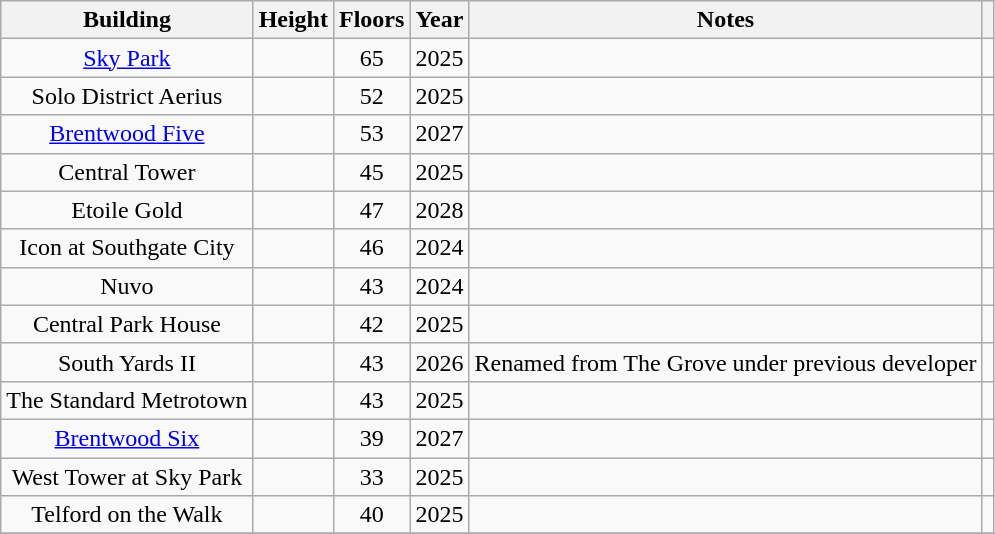<table class="wikitable sortable" style="text-align: center">
<tr>
<th>Building</th>
<th>Height</th>
<th>Floors</th>
<th>Year</th>
<th>Notes</th>
<th></th>
</tr>
<tr>
<td><a href='#'>Sky Park</a></td>
<td></td>
<td>65</td>
<td>2025</td>
<td></td>
<td></td>
</tr>
<tr>
<td>Solo District Aerius</td>
<td></td>
<td>52</td>
<td>2025</td>
<td></td>
<td></td>
</tr>
<tr>
<td><a href='#'>Brentwood Five</a></td>
<td></td>
<td>53</td>
<td>2027</td>
<td></td>
<td></td>
</tr>
<tr>
<td>Central Tower</td>
<td></td>
<td>45</td>
<td>2025</td>
<td></td>
<td></td>
</tr>
<tr>
<td>Etoile Gold</td>
<td></td>
<td>47</td>
<td>2028</td>
<td></td>
<td></td>
</tr>
<tr>
<td>Icon at Southgate City</td>
<td></td>
<td>46</td>
<td>2024</td>
<td></td>
<td></td>
</tr>
<tr>
<td>Nuvo</td>
<td></td>
<td>43</td>
<td>2024</td>
<td></td>
<td></td>
</tr>
<tr>
<td>Central Park House</td>
<td></td>
<td>42</td>
<td>2025</td>
<td></td>
<td></td>
</tr>
<tr>
<td>South Yards II</td>
<td></td>
<td>43</td>
<td>2026</td>
<td>Renamed from The Grove under previous developer</td>
<td></td>
</tr>
<tr>
<td>The Standard Metrotown</td>
<td></td>
<td>43</td>
<td>2025</td>
<td></td>
<td></td>
</tr>
<tr>
<td><a href='#'>Brentwood Six</a></td>
<td></td>
<td>39</td>
<td>2027</td>
<td></td>
<td></td>
</tr>
<tr>
<td>West Tower at Sky Park</td>
<td></td>
<td>33</td>
<td>2025</td>
<td></td>
<td></td>
</tr>
<tr>
<td>Telford on the Walk</td>
<td></td>
<td>40</td>
<td>2025</td>
<td></td>
<td></td>
</tr>
<tr>
</tr>
</table>
